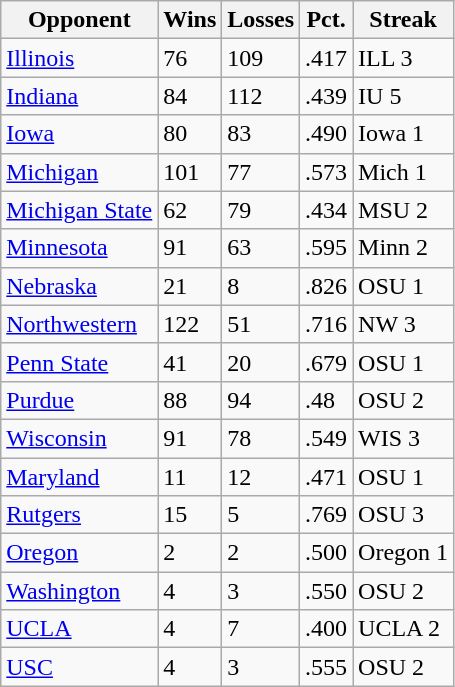<table class="wikitable sortable">
<tr>
<th>Opponent</th>
<th>Wins</th>
<th>Losses</th>
<th>Pct.</th>
<th>Streak</th>
</tr>
<tr>
<td><a href='#'>Illinois</a></td>
<td>76</td>
<td>109</td>
<td>.417</td>
<td>ILL 3</td>
</tr>
<tr>
<td><a href='#'>Indiana</a></td>
<td>84</td>
<td>112</td>
<td>.439</td>
<td>IU 5</td>
</tr>
<tr>
<td><a href='#'>Iowa</a></td>
<td>80</td>
<td>83</td>
<td>.490</td>
<td>Iowa 1</td>
</tr>
<tr>
<td><a href='#'>Michigan</a></td>
<td>101</td>
<td>77</td>
<td>.573</td>
<td>Mich 1</td>
</tr>
<tr>
<td><a href='#'>Michigan State</a></td>
<td>62</td>
<td>79</td>
<td>.434</td>
<td>MSU 2</td>
</tr>
<tr>
<td><a href='#'>Minnesota</a></td>
<td>91</td>
<td>63</td>
<td>.595</td>
<td>Minn 2</td>
</tr>
<tr>
<td><a href='#'>Nebraska</a></td>
<td>21</td>
<td>8</td>
<td>.826</td>
<td>OSU 1</td>
</tr>
<tr>
<td><a href='#'>Northwestern</a></td>
<td>122</td>
<td>51</td>
<td>.716</td>
<td>NW 3</td>
</tr>
<tr>
<td><a href='#'>Penn State</a></td>
<td>41</td>
<td>20</td>
<td>.679</td>
<td>OSU 1</td>
</tr>
<tr>
<td><a href='#'>Purdue</a></td>
<td>88</td>
<td>94</td>
<td>.48</td>
<td>OSU 2</td>
</tr>
<tr>
<td><a href='#'>Wisconsin</a></td>
<td>91</td>
<td>78</td>
<td>.549</td>
<td>WIS 3</td>
</tr>
<tr>
<td><a href='#'>Maryland</a></td>
<td>11</td>
<td>12</td>
<td>.471</td>
<td>OSU 1</td>
</tr>
<tr>
<td><a href='#'>Rutgers</a></td>
<td>15</td>
<td>5</td>
<td>.769</td>
<td>OSU 3</td>
</tr>
<tr>
<td><a href='#'>Oregon</a></td>
<td>2</td>
<td>2</td>
<td>.500</td>
<td>Oregon 1</td>
</tr>
<tr>
<td><a href='#'>Washington</a></td>
<td>4</td>
<td>3</td>
<td>.550</td>
<td>OSU 2</td>
</tr>
<tr>
<td><a href='#'>UCLA</a></td>
<td>4</td>
<td>7</td>
<td>.400</td>
<td>UCLA 2</td>
</tr>
<tr>
<td><a href='#'>USC</a></td>
<td>4</td>
<td>3</td>
<td>.555</td>
<td>OSU 2</td>
</tr>
</table>
